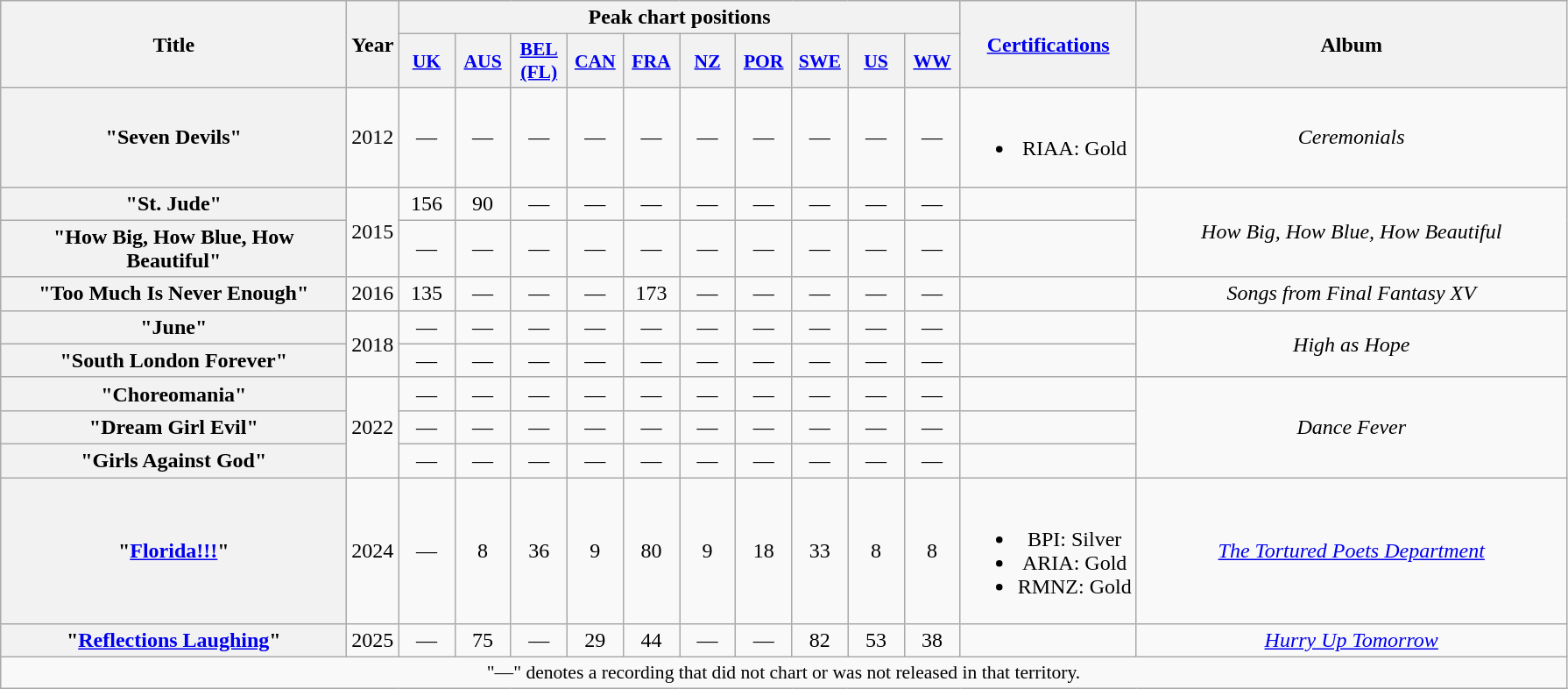<table class="wikitable plainrowheaders" style="text-align:center;">
<tr>
<th scope="col" rowspan="2" style="width:16em;">Title</th>
<th scope="col" rowspan="2" style="width:1em;">Year</th>
<th scope="col" colspan="10">Peak chart positions</th>
<th rowspan="2"><a href='#'>Certifications</a></th>
<th rowspan="2" scope="col" style="width:20em;">Album</th>
</tr>
<tr>
<th scope="col" style="width:2.5em;font-size:90%;"><a href='#'>UK</a><br></th>
<th scope="col" style="width:2.5em;font-size:90%;"><a href='#'>AUS</a><br></th>
<th scope="col" style="width:2.5em;font-size:90%;"><a href='#'>BEL<br>(FL)</a><br></th>
<th scope="col" style="width:2.5em;font-size:90%;"><a href='#'>CAN</a><br></th>
<th scope="col" style="width:2.5em;font-size:90%;"><a href='#'>FRA</a><br></th>
<th scope="col" style="width:2.5em;font-size:90%;"><a href='#'>NZ</a><br></th>
<th scope="col" style="width:2.5em;font-size:90%;"><a href='#'>POR</a><br></th>
<th scope="col" style="width:2.5em;font-size:90%;"><a href='#'>SWE</a><br></th>
<th scope="col" style="width:2.5em;font-size:90%;"><a href='#'>US</a><br></th>
<th scope="col" style="width:2.5em;font-size:90%;"><a href='#'>WW</a><br></th>
</tr>
<tr>
<th scope="row">"Seven Devils"</th>
<td>2012</td>
<td>—</td>
<td>—</td>
<td>—</td>
<td>—</td>
<td>—</td>
<td>—</td>
<td>—</td>
<td>—</td>
<td>—</td>
<td>—</td>
<td><br><ul><li>RIAA: Gold</li></ul></td>
<td><em>Ceremonials</em></td>
</tr>
<tr>
<th scope="row">"St. Jude"</th>
<td rowspan="2">2015</td>
<td>156</td>
<td>90</td>
<td>—</td>
<td>—</td>
<td>—</td>
<td>—</td>
<td>—</td>
<td>—</td>
<td>—</td>
<td>—</td>
<td></td>
<td rowspan="2"><em>How Big, How Blue, How Beautiful</em></td>
</tr>
<tr>
<th scope="row">"How Big, How Blue, How Beautiful"</th>
<td>—</td>
<td>—</td>
<td>—</td>
<td>—</td>
<td>—</td>
<td>—</td>
<td>—</td>
<td>—</td>
<td>—</td>
<td>—</td>
<td></td>
</tr>
<tr>
<th scope="row">"Too Much Is Never Enough"</th>
<td>2016</td>
<td>135</td>
<td>—</td>
<td>—</td>
<td>—</td>
<td>173</td>
<td>—</td>
<td>—</td>
<td>—</td>
<td>—</td>
<td>—</td>
<td></td>
<td><em>Songs from Final Fantasy XV</em></td>
</tr>
<tr>
<th scope="row">"June"</th>
<td rowspan="2">2018</td>
<td>—</td>
<td>—</td>
<td>—</td>
<td>—</td>
<td>—</td>
<td>—</td>
<td>—</td>
<td>—</td>
<td>—</td>
<td>—</td>
<td></td>
<td rowspan="2"><em>High as Hope</em></td>
</tr>
<tr>
<th scope="row">"South London Forever"</th>
<td>—</td>
<td>—</td>
<td>—</td>
<td>—</td>
<td>—</td>
<td>—</td>
<td>—</td>
<td>—</td>
<td>—</td>
<td>—</td>
<td></td>
</tr>
<tr>
<th scope="row">"Choreomania"</th>
<td rowspan="3">2022</td>
<td>—</td>
<td>—</td>
<td>—</td>
<td>—</td>
<td>—</td>
<td>—</td>
<td>—</td>
<td>—</td>
<td>—</td>
<td>—</td>
<td></td>
<td rowspan="3"><em>Dance Fever</em></td>
</tr>
<tr>
<th scope="row">"Dream Girl Evil"</th>
<td>—</td>
<td>—</td>
<td>—</td>
<td>—</td>
<td>—</td>
<td>—</td>
<td>—</td>
<td>—</td>
<td>—</td>
<td>—</td>
<td></td>
</tr>
<tr>
<th scope="row">"Girls Against God"</th>
<td>—</td>
<td>—</td>
<td>—</td>
<td>—</td>
<td>—</td>
<td>—</td>
<td>—</td>
<td>—</td>
<td>—</td>
<td>—</td>
<td></td>
</tr>
<tr>
<th scope="row">"<a href='#'>Florida!&excl;&excl;</a>"<br></th>
<td>2024</td>
<td>—</td>
<td>8</td>
<td>36</td>
<td>9</td>
<td>80</td>
<td>9</td>
<td>18</td>
<td>33</td>
<td>8</td>
<td>8</td>
<td><br><ul><li>BPI: Silver</li><li>ARIA: Gold</li><li>RMNZ: Gold</li></ul></td>
<td><em><a href='#'>The Tortured Poets Department</a></em></td>
</tr>
<tr>
<th scope="row">"<a href='#'>Reflections Laughing</a>"<br></th>
<td>2025</td>
<td>—</td>
<td>75</td>
<td>—</td>
<td>29</td>
<td>44</td>
<td>—</td>
<td>—</td>
<td>82</td>
<td>53</td>
<td>38</td>
<td></td>
<td><em><a href='#'>Hurry Up Tomorrow</a></em></td>
</tr>
<tr>
<td colspan="14" style="font-size:90%">"—" denotes a recording that did not chart or was not released in that territory.</td>
</tr>
</table>
